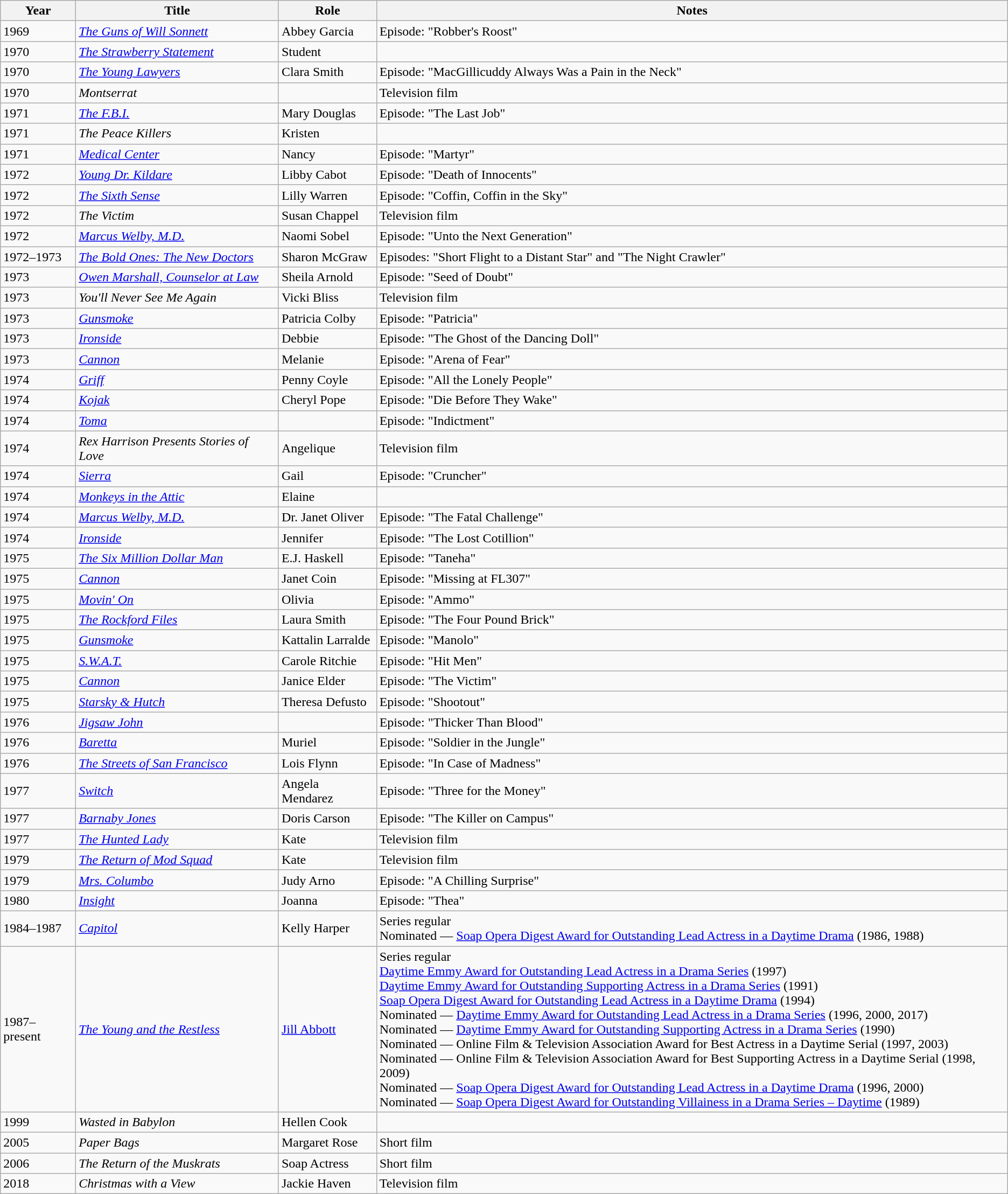<table class="wikitable sortable">
<tr>
<th>Year</th>
<th>Title</th>
<th>Role</th>
<th class="unsortable">Notes</th>
</tr>
<tr>
<td>1969</td>
<td><em><a href='#'>The Guns of Will Sonnett</a></em></td>
<td>Abbey Garcia</td>
<td>Episode: "Robber's Roost"</td>
</tr>
<tr>
<td>1970</td>
<td><em><a href='#'>The Strawberry Statement</a></em></td>
<td>Student</td>
<td></td>
</tr>
<tr>
<td>1970</td>
<td><em><a href='#'>The Young Lawyers</a></em></td>
<td>Clara Smith</td>
<td>Episode: "MacGillicuddy Always Was a Pain in the Neck"</td>
</tr>
<tr>
<td>1970</td>
<td><em>Montserrat</em></td>
<td></td>
<td>Television film</td>
</tr>
<tr>
<td>1971</td>
<td><em><a href='#'>The F.B.I.</a> </em></td>
<td>Mary Douglas</td>
<td>Episode: "The Last Job"</td>
</tr>
<tr>
<td>1971</td>
<td><em>The Peace Killers</em></td>
<td>Kristen</td>
<td></td>
</tr>
<tr>
<td>1971</td>
<td><em><a href='#'>Medical Center</a></em></td>
<td>Nancy</td>
<td>Episode: "Martyr"</td>
</tr>
<tr>
<td>1972</td>
<td><em><a href='#'>Young Dr. Kildare</a></em></td>
<td>Libby Cabot</td>
<td>Episode: "Death of Innocents"</td>
</tr>
<tr>
<td>1972</td>
<td><em><a href='#'>The Sixth Sense</a></em></td>
<td>Lilly Warren</td>
<td>Episode: "Coffin, Coffin in the Sky"</td>
</tr>
<tr>
<td>1972</td>
<td><em>The Victim</em></td>
<td>Susan Chappel</td>
<td>Television film</td>
</tr>
<tr>
<td>1972</td>
<td><em><a href='#'>Marcus Welby, M.D.</a></em></td>
<td>Naomi Sobel</td>
<td>Episode: "Unto the Next Generation"</td>
</tr>
<tr>
<td>1972–1973</td>
<td><em><a href='#'>The Bold Ones: The New Doctors</a></em></td>
<td>Sharon McGraw</td>
<td>Episodes: "Short Flight to a Distant Star" and "The Night Crawler"</td>
</tr>
<tr>
<td>1973</td>
<td><em><a href='#'>Owen Marshall, Counselor at Law</a></em></td>
<td>Sheila Arnold</td>
<td>Episode: "Seed of Doubt"</td>
</tr>
<tr>
<td>1973</td>
<td><em>You'll Never See Me Again</em></td>
<td>Vicki Bliss</td>
<td>Television film</td>
</tr>
<tr>
<td>1973</td>
<td><em><a href='#'>Gunsmoke</a></em></td>
<td>Patricia Colby</td>
<td>Episode: "Patricia"</td>
</tr>
<tr>
<td>1973</td>
<td><em><a href='#'>Ironside</a></em></td>
<td>Debbie</td>
<td>Episode: "The Ghost of the Dancing Doll"</td>
</tr>
<tr>
<td>1973</td>
<td><em><a href='#'>Cannon</a></em></td>
<td>Melanie</td>
<td>Episode: "Arena of Fear"</td>
</tr>
<tr>
<td>1974</td>
<td><em><a href='#'>Griff</a></em></td>
<td>Penny Coyle</td>
<td>Episode: "All the Lonely People"</td>
</tr>
<tr>
<td>1974</td>
<td><em><a href='#'>Kojak</a></em></td>
<td>Cheryl Pope</td>
<td>Episode: "Die Before They Wake"</td>
</tr>
<tr>
<td>1974</td>
<td><em><a href='#'>Toma</a></em></td>
<td></td>
<td>Episode: "Indictment"</td>
</tr>
<tr>
<td>1974</td>
<td><em>Rex Harrison Presents Stories of Love</em></td>
<td>Angelique</td>
<td>Television film</td>
</tr>
<tr>
<td>1974</td>
<td><em><a href='#'>Sierra</a></em></td>
<td>Gail</td>
<td>Episode: "Cruncher"</td>
</tr>
<tr>
<td>1974</td>
<td><em><a href='#'>Monkeys in the Attic</a></em></td>
<td>Elaine</td>
<td></td>
</tr>
<tr>
<td>1974</td>
<td><em><a href='#'>Marcus Welby, M.D.</a></em></td>
<td>Dr. Janet Oliver</td>
<td>Episode: "The Fatal Challenge"</td>
</tr>
<tr>
<td>1974</td>
<td><em><a href='#'>Ironside</a></em></td>
<td>Jennifer</td>
<td>Episode: "The Lost Cotillion"</td>
</tr>
<tr>
<td>1975</td>
<td><em><a href='#'>The Six Million Dollar Man</a></em></td>
<td>E.J. Haskell</td>
<td>Episode: "Taneha"</td>
</tr>
<tr>
<td>1975</td>
<td><em><a href='#'>Cannon</a></em></td>
<td>Janet Coin</td>
<td>Episode: "Missing at FL307"</td>
</tr>
<tr>
<td>1975</td>
<td><em><a href='#'>Movin' On</a></em></td>
<td>Olivia</td>
<td>Episode: "Ammo"</td>
</tr>
<tr>
<td>1975</td>
<td><em><a href='#'>The Rockford Files</a></em></td>
<td>Laura Smith</td>
<td>Episode: "The Four Pound Brick"</td>
</tr>
<tr>
<td>1975</td>
<td><em><a href='#'>Gunsmoke</a></em></td>
<td>Kattalin Larralde</td>
<td>Episode: "Manolo"</td>
</tr>
<tr>
<td>1975</td>
<td><em><a href='#'>S.W.A.T.</a> </em></td>
<td>Carole Ritchie</td>
<td>Episode: "Hit Men"</td>
</tr>
<tr>
<td>1975</td>
<td><em><a href='#'>Cannon</a></em></td>
<td>Janice Elder</td>
<td>Episode: "The Victim"</td>
</tr>
<tr>
<td>1975</td>
<td><em><a href='#'>Starsky & Hutch</a></em></td>
<td>Theresa Defusto</td>
<td>Episode: "Shootout"</td>
</tr>
<tr>
<td>1976</td>
<td><em><a href='#'>Jigsaw John</a></em></td>
<td></td>
<td>Episode: "Thicker Than Blood"</td>
</tr>
<tr>
<td>1976</td>
<td><em><a href='#'>Baretta</a></em></td>
<td>Muriel</td>
<td>Episode: "Soldier in the Jungle"</td>
</tr>
<tr>
<td>1976</td>
<td><em><a href='#'>The Streets of San Francisco</a></em></td>
<td>Lois Flynn</td>
<td>Episode: "In Case of Madness"</td>
</tr>
<tr>
<td>1977</td>
<td><em><a href='#'>Switch</a></em></td>
<td>Angela Mendarez</td>
<td>Episode: "Three for the Money"</td>
</tr>
<tr>
<td>1977</td>
<td><em><a href='#'>Barnaby Jones</a></em></td>
<td>Doris Carson</td>
<td>Episode: "The Killer on Campus"</td>
</tr>
<tr>
<td>1977</td>
<td><em><a href='#'>The Hunted Lady</a></em></td>
<td>Kate</td>
<td>Television film</td>
</tr>
<tr>
<td>1979</td>
<td><em><a href='#'>The Return of Mod Squad</a></em></td>
<td>Kate</td>
<td>Television film</td>
</tr>
<tr>
<td>1979</td>
<td><em><a href='#'>Mrs. Columbo</a></em></td>
<td>Judy Arno</td>
<td>Episode: "A Chilling Surprise"</td>
</tr>
<tr>
<td>1980</td>
<td><em><a href='#'>Insight</a></em></td>
<td>Joanna</td>
<td>Episode: "Thea"</td>
</tr>
<tr>
<td>1984–1987</td>
<td><em><a href='#'>Capitol</a></em></td>
<td>Kelly Harper</td>
<td>Series regular<br>Nominated — <a href='#'>Soap Opera Digest Award for Outstanding Lead Actress in a Daytime Drama</a> (1986, 1988)</td>
</tr>
<tr>
<td>1987–present</td>
<td><em><a href='#'>The Young and the Restless</a></em></td>
<td><a href='#'>Jill Abbott</a></td>
<td>Series regular<br><a href='#'>Daytime Emmy Award for Outstanding Lead Actress in a Drama Series</a> (1997)<br><a href='#'>Daytime Emmy Award for Outstanding Supporting Actress in a Drama Series</a> (1991)<br><a href='#'>Soap Opera Digest Award for Outstanding Lead Actress in a Daytime Drama</a> (1994)<br>Nominated — <a href='#'>Daytime Emmy Award for Outstanding Lead Actress in a Drama Series</a> (1996, 2000, 2017)<br>Nominated — <a href='#'>Daytime Emmy Award for Outstanding Supporting Actress in a Drama Series</a> (1990)<br>Nominated — Online Film & Television Association Award for Best Actress in a Daytime Serial (1997, 2003)<br>Nominated — Online Film & Television Association Award for Best Supporting Actress in a Daytime Serial (1998, 2009)<br>Nominated — <a href='#'>Soap Opera Digest Award for Outstanding Lead Actress in a Daytime Drama</a> (1996, 2000)<br>Nominated — <a href='#'>Soap Opera Digest Award for Outstanding Villainess in a Drama Series – Daytime</a> (1989)</td>
</tr>
<tr>
<td>1999</td>
<td><em>Wasted in Babylon</em></td>
<td>Hellen Cook</td>
<td></td>
</tr>
<tr>
<td>2005</td>
<td><em>Paper Bags</em></td>
<td>Margaret Rose</td>
<td>Short film</td>
</tr>
<tr>
<td>2006</td>
<td><em>The Return of the Muskrats</em></td>
<td>Soap Actress</td>
<td>Short film</td>
</tr>
<tr>
<td>2018</td>
<td><em>Christmas with a View</em></td>
<td>Jackie Haven</td>
<td>Television film</td>
</tr>
</table>
